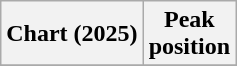<table class="wikitable sortable plainrowheaders" style="text-align:center">
<tr>
<th scope="col">Chart (2025)</th>
<th scope="col">Peak<br>position</th>
</tr>
<tr>
</tr>
</table>
